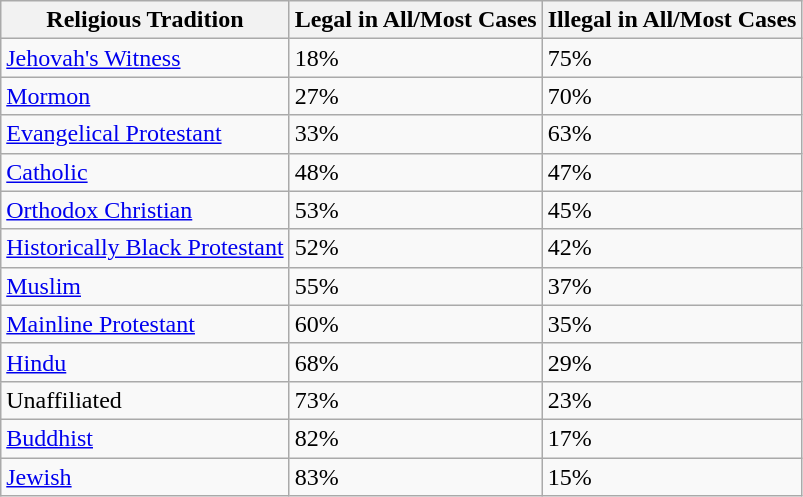<table class="wikitable mw-collapsible">
<tr>
<th>Religious Tradition</th>
<th>Legal in All/Most Cases</th>
<th>Illegal in All/Most Cases</th>
</tr>
<tr>
<td><a href='#'>Jehovah's Witness</a></td>
<td>18%</td>
<td>75%</td>
</tr>
<tr>
<td><a href='#'>Mormon</a></td>
<td>27%</td>
<td>70%</td>
</tr>
<tr>
<td><a href='#'>Evangelical Protestant</a></td>
<td>33%</td>
<td>63%</td>
</tr>
<tr>
<td><a href='#'>Catholic</a></td>
<td>48%</td>
<td>47%</td>
</tr>
<tr>
<td><a href='#'>Orthodox Christian</a></td>
<td>53%</td>
<td>45%</td>
</tr>
<tr>
<td><a href='#'>Historically Black Protestant</a></td>
<td>52%</td>
<td>42%</td>
</tr>
<tr>
<td><a href='#'>Muslim</a></td>
<td>55%</td>
<td>37%</td>
</tr>
<tr>
<td><a href='#'>Mainline Protestant</a></td>
<td>60%</td>
<td>35%</td>
</tr>
<tr>
<td><a href='#'>Hindu</a></td>
<td>68%</td>
<td>29%</td>
</tr>
<tr>
<td>Unaffiliated</td>
<td>73%</td>
<td>23%</td>
</tr>
<tr>
<td><a href='#'>Buddhist</a></td>
<td>82%</td>
<td>17%</td>
</tr>
<tr>
<td><a href='#'>Jewish</a></td>
<td>83%</td>
<td>15%</td>
</tr>
</table>
